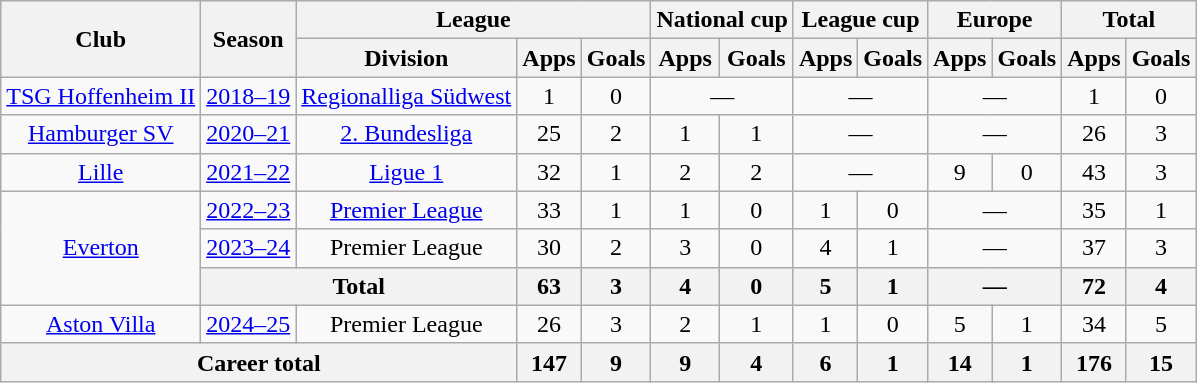<table class=wikitable style="text-align: center;">
<tr>
<th rowspan=2>Club</th>
<th rowspan=2>Season</th>
<th colspan=3>League</th>
<th colspan=2>National cup</th>
<th colspan=2>League cup</th>
<th colspan=2>Europe</th>
<th colspan=2>Total</th>
</tr>
<tr>
<th>Division</th>
<th>Apps</th>
<th>Goals</th>
<th>Apps</th>
<th>Goals</th>
<th>Apps</th>
<th>Goals</th>
<th>Apps</th>
<th>Goals</th>
<th>Apps</th>
<th>Goals</th>
</tr>
<tr>
<td><a href='#'>TSG Hoffenheim II</a></td>
<td><a href='#'>2018–19</a></td>
<td><a href='#'>Regionalliga Südwest</a></td>
<td>1</td>
<td>0</td>
<td colspan="2">—</td>
<td colspan="2">—</td>
<td colspan="2">—</td>
<td>1</td>
<td>0</td>
</tr>
<tr>
<td><a href='#'>Hamburger SV</a></td>
<td><a href='#'>2020–21</a></td>
<td><a href='#'>2. Bundesliga</a></td>
<td>25</td>
<td>2</td>
<td>1</td>
<td>1</td>
<td colspan="2">—</td>
<td colspan="2">—</td>
<td>26</td>
<td>3</td>
</tr>
<tr>
<td><a href='#'>Lille</a></td>
<td><a href='#'>2021–22</a></td>
<td><a href='#'>Ligue 1</a></td>
<td>32</td>
<td>1</td>
<td>2</td>
<td>2</td>
<td colspan="2">—</td>
<td>9</td>
<td>0</td>
<td>43</td>
<td>3</td>
</tr>
<tr>
<td rowspan="3"><a href='#'>Everton</a></td>
<td><a href='#'>2022–23</a></td>
<td><a href='#'>Premier League</a></td>
<td>33</td>
<td>1</td>
<td>1</td>
<td>0</td>
<td>1</td>
<td>0</td>
<td colspan="2">—</td>
<td>35</td>
<td>1</td>
</tr>
<tr>
<td><a href='#'>2023–24</a></td>
<td>Premier League</td>
<td>30</td>
<td>2</td>
<td>3</td>
<td>0</td>
<td>4</td>
<td>1</td>
<td colspan="2">—</td>
<td>37</td>
<td>3</td>
</tr>
<tr>
<th colspan="2">Total</th>
<th>63</th>
<th>3</th>
<th>4</th>
<th>0</th>
<th>5</th>
<th>1</th>
<th colspan="2">—</th>
<th>72</th>
<th>4</th>
</tr>
<tr>
<td><a href='#'>Aston Villa</a></td>
<td><a href='#'>2024–25</a></td>
<td>Premier League</td>
<td>26</td>
<td>3</td>
<td>2</td>
<td>1</td>
<td>1</td>
<td>0</td>
<td>5</td>
<td>1</td>
<td>34</td>
<td>5</td>
</tr>
<tr>
<th colspan="3">Career total</th>
<th>147</th>
<th>9</th>
<th>9</th>
<th>4</th>
<th>6</th>
<th>1</th>
<th>14</th>
<th>1</th>
<th>176</th>
<th>15</th>
</tr>
</table>
